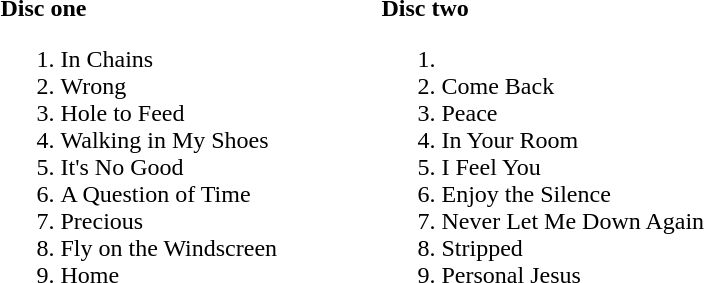<table>
<tr>
<td width=250 valign=top><br><strong>Disc one</strong><ol><li>In Chains</li><li>Wrong</li><li>Hole to Feed</li><li>Walking in My Shoes</li><li>It's No Good</li><li>A Question of Time</li><li>Precious</li><li>Fly on the Windscreen</li><li>Home</li></ol></td>
<td width=250 valign=top><br><strong>Disc two</strong><ol><li><li>Come Back</li><li>Peace</li><li>In Your Room</li><li>I Feel You</li><li>Enjoy the Silence</li><li>Never Let Me Down Again</li><li>Stripped</li><li>Personal Jesus</li></ol></td>
</tr>
</table>
